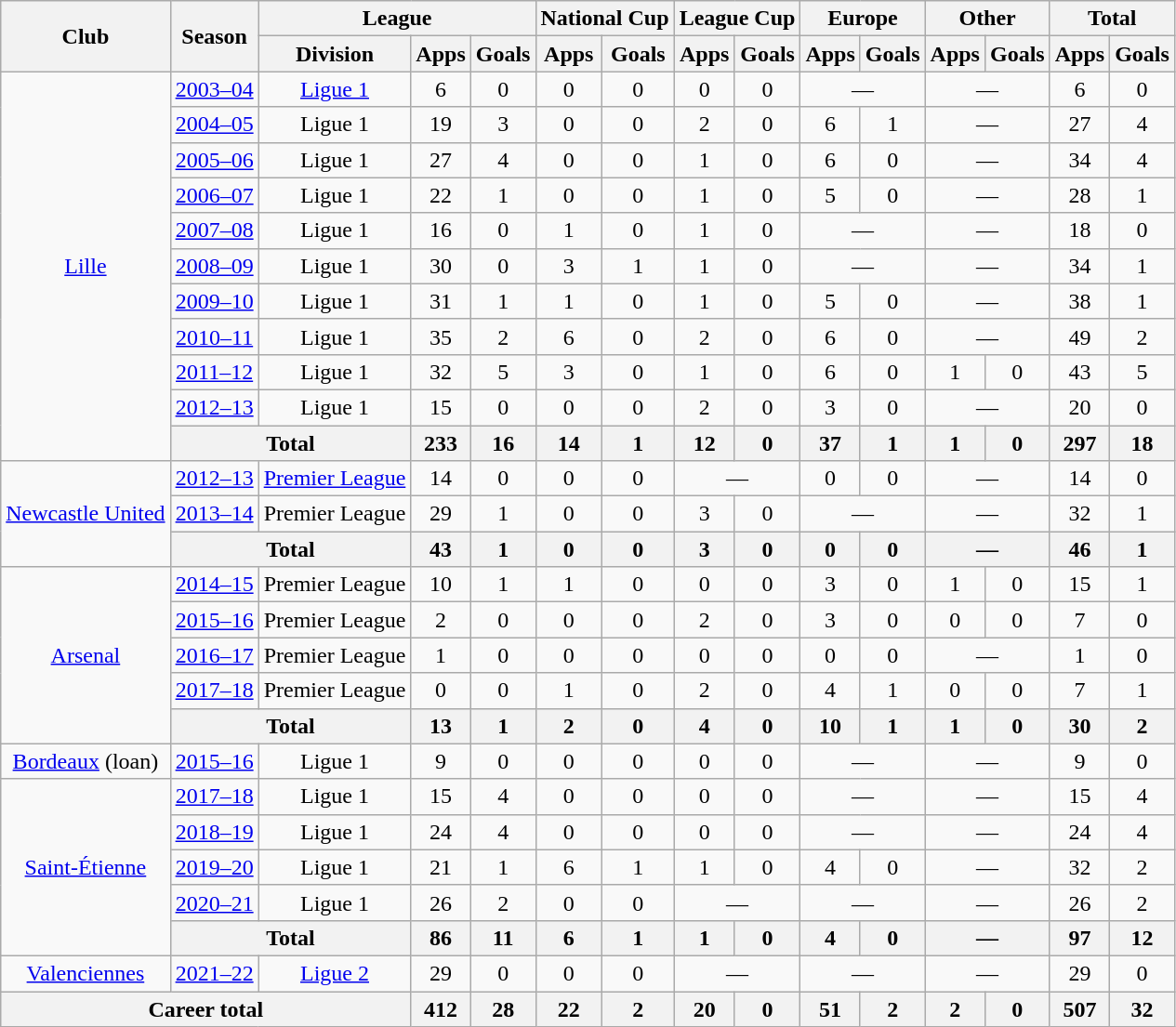<table class="wikitable" style="text-align:center">
<tr>
<th rowspan=2>Club</th>
<th rowspan=2>Season</th>
<th colspan=3>League</th>
<th colspan=2>National Cup</th>
<th colspan=2>League Cup</th>
<th colspan=2>Europe</th>
<th colspan=2>Other</th>
<th colspan=2>Total</th>
</tr>
<tr>
<th>Division</th>
<th>Apps</th>
<th>Goals</th>
<th>Apps</th>
<th>Goals</th>
<th>Apps</th>
<th>Goals</th>
<th>Apps</th>
<th>Goals</th>
<th>Apps</th>
<th>Goals</th>
<th>Apps</th>
<th>Goals</th>
</tr>
<tr>
<td rowspan=11><a href='#'>Lille</a></td>
<td><a href='#'>2003–04</a></td>
<td><a href='#'>Ligue 1</a></td>
<td>6</td>
<td>0</td>
<td>0</td>
<td>0</td>
<td>0</td>
<td>0</td>
<td colspan=2>—</td>
<td colspan=2>—</td>
<td>6</td>
<td>0</td>
</tr>
<tr>
<td><a href='#'>2004–05</a></td>
<td>Ligue 1</td>
<td>19</td>
<td>3</td>
<td>0</td>
<td>0</td>
<td>2</td>
<td>0</td>
<td>6</td>
<td>1</td>
<td colspan=2>—</td>
<td>27</td>
<td>4</td>
</tr>
<tr>
<td><a href='#'>2005–06</a></td>
<td>Ligue 1</td>
<td>27</td>
<td>4</td>
<td>0</td>
<td>0</td>
<td>1</td>
<td>0</td>
<td>6</td>
<td>0</td>
<td colspan=2>—</td>
<td>34</td>
<td>4</td>
</tr>
<tr>
<td><a href='#'>2006–07</a></td>
<td>Ligue 1</td>
<td>22</td>
<td>1</td>
<td>0</td>
<td>0</td>
<td>1</td>
<td>0</td>
<td>5</td>
<td>0</td>
<td colspan=2>—</td>
<td>28</td>
<td>1</td>
</tr>
<tr>
<td><a href='#'>2007–08</a></td>
<td>Ligue 1</td>
<td>16</td>
<td>0</td>
<td>1</td>
<td>0</td>
<td>1</td>
<td>0</td>
<td colspan=2>—</td>
<td colspan=2>—</td>
<td>18</td>
<td>0</td>
</tr>
<tr>
<td><a href='#'>2008–09</a></td>
<td>Ligue 1</td>
<td>30</td>
<td>0</td>
<td>3</td>
<td>1</td>
<td>1</td>
<td>0</td>
<td colspan=2>—</td>
<td colspan=2>—</td>
<td>34</td>
<td>1</td>
</tr>
<tr>
<td><a href='#'>2009–10</a></td>
<td>Ligue 1</td>
<td>31</td>
<td>1</td>
<td>1</td>
<td>0</td>
<td>1</td>
<td>0</td>
<td>5</td>
<td>0</td>
<td colspan=2>—</td>
<td>38</td>
<td>1</td>
</tr>
<tr>
<td><a href='#'>2010–11</a></td>
<td>Ligue 1</td>
<td>35</td>
<td>2</td>
<td>6</td>
<td>0</td>
<td>2</td>
<td>0</td>
<td>6</td>
<td>0</td>
<td colspan=2>—</td>
<td>49</td>
<td>2</td>
</tr>
<tr>
<td><a href='#'>2011–12</a></td>
<td>Ligue 1</td>
<td>32</td>
<td>5</td>
<td>3</td>
<td>0</td>
<td>1</td>
<td>0</td>
<td>6</td>
<td>0</td>
<td>1</td>
<td>0</td>
<td>43</td>
<td>5</td>
</tr>
<tr>
<td><a href='#'>2012–13</a></td>
<td>Ligue 1</td>
<td>15</td>
<td>0</td>
<td>0</td>
<td>0</td>
<td>2</td>
<td>0</td>
<td>3</td>
<td>0</td>
<td colspan=2>—</td>
<td>20</td>
<td>0</td>
</tr>
<tr>
<th colspan=2>Total</th>
<th>233</th>
<th>16</th>
<th>14</th>
<th>1</th>
<th>12</th>
<th>0</th>
<th>37</th>
<th>1</th>
<th>1</th>
<th>0</th>
<th>297</th>
<th>18</th>
</tr>
<tr>
<td rowspan=3><a href='#'>Newcastle United</a></td>
<td><a href='#'>2012–13</a></td>
<td><a href='#'>Premier League</a></td>
<td>14</td>
<td>0</td>
<td>0</td>
<td>0</td>
<td colspan=2>—</td>
<td>0</td>
<td>0</td>
<td colspan=2>—</td>
<td>14</td>
<td>0</td>
</tr>
<tr>
<td><a href='#'>2013–14</a></td>
<td>Premier League</td>
<td>29</td>
<td>1</td>
<td>0</td>
<td>0</td>
<td>3</td>
<td>0</td>
<td colspan=2>—</td>
<td colspan=2>—</td>
<td>32</td>
<td>1</td>
</tr>
<tr>
<th colspan=2>Total</th>
<th>43</th>
<th>1</th>
<th>0</th>
<th>0</th>
<th>3</th>
<th>0</th>
<th>0</th>
<th>0</th>
<th colspan=2>—</th>
<th>46</th>
<th>1</th>
</tr>
<tr>
<td rowspan=5><a href='#'>Arsenal</a></td>
<td><a href='#'>2014–15</a></td>
<td>Premier League</td>
<td>10</td>
<td>1</td>
<td>1</td>
<td>0</td>
<td>0</td>
<td>0</td>
<td>3</td>
<td>0</td>
<td>1</td>
<td>0</td>
<td>15</td>
<td>1</td>
</tr>
<tr>
<td><a href='#'>2015–16</a></td>
<td>Premier League</td>
<td>2</td>
<td>0</td>
<td>0</td>
<td>0</td>
<td>2</td>
<td>0</td>
<td>3</td>
<td>0</td>
<td>0</td>
<td>0</td>
<td>7</td>
<td>0</td>
</tr>
<tr>
<td><a href='#'>2016–17</a></td>
<td>Premier League</td>
<td>1</td>
<td>0</td>
<td>0</td>
<td>0</td>
<td>0</td>
<td>0</td>
<td>0</td>
<td>0</td>
<td colspan=2>—</td>
<td>1</td>
<td>0</td>
</tr>
<tr>
<td><a href='#'>2017–18</a></td>
<td>Premier League</td>
<td>0</td>
<td>0</td>
<td>1</td>
<td>0</td>
<td>2</td>
<td>0</td>
<td>4</td>
<td>1</td>
<td>0</td>
<td>0</td>
<td>7</td>
<td>1</td>
</tr>
<tr>
<th colspan=2>Total</th>
<th>13</th>
<th>1</th>
<th>2</th>
<th>0</th>
<th>4</th>
<th>0</th>
<th>10</th>
<th>1</th>
<th>1</th>
<th>0</th>
<th>30</th>
<th>2</th>
</tr>
<tr>
<td><a href='#'>Bordeaux</a> (loan)</td>
<td><a href='#'>2015–16</a></td>
<td>Ligue 1</td>
<td>9</td>
<td>0</td>
<td>0</td>
<td>0</td>
<td>0</td>
<td>0</td>
<td colspan=2>—</td>
<td colspan=2>—</td>
<td>9</td>
<td>0</td>
</tr>
<tr>
<td rowspan=5><a href='#'>Saint-Étienne</a></td>
<td><a href='#'>2017–18</a></td>
<td>Ligue 1</td>
<td>15</td>
<td>4</td>
<td>0</td>
<td>0</td>
<td>0</td>
<td>0</td>
<td colspan=2>—</td>
<td colspan=2>—</td>
<td>15</td>
<td>4</td>
</tr>
<tr>
<td><a href='#'>2018–19</a></td>
<td>Ligue 1</td>
<td>24</td>
<td>4</td>
<td>0</td>
<td>0</td>
<td>0</td>
<td>0</td>
<td colspan=2>—</td>
<td colspan=2>—</td>
<td>24</td>
<td>4</td>
</tr>
<tr>
<td><a href='#'>2019–20</a></td>
<td>Ligue 1</td>
<td>21</td>
<td>1</td>
<td>6</td>
<td>1</td>
<td>1</td>
<td>0</td>
<td>4</td>
<td>0</td>
<td colspan=2>—</td>
<td>32</td>
<td>2</td>
</tr>
<tr>
<td><a href='#'>2020–21</a></td>
<td>Ligue 1</td>
<td>26</td>
<td>2</td>
<td>0</td>
<td>0</td>
<td colspan=2>—</td>
<td colspan=2>—</td>
<td colspan=2>—</td>
<td>26</td>
<td>2</td>
</tr>
<tr>
<th colspan=2>Total</th>
<th>86</th>
<th>11</th>
<th>6</th>
<th>1</th>
<th>1</th>
<th>0</th>
<th>4</th>
<th>0</th>
<th colspan="2">—</th>
<th>97</th>
<th>12</th>
</tr>
<tr>
<td><a href='#'>Valenciennes</a></td>
<td><a href='#'>2021–22</a></td>
<td><a href='#'>Ligue 2</a></td>
<td>29</td>
<td>0</td>
<td>0</td>
<td>0</td>
<td colspan="2">—</td>
<td colspan="2">—</td>
<td colspan="2">—</td>
<td>29</td>
<td>0</td>
</tr>
<tr>
<th colspan="3">Career total</th>
<th>412</th>
<th>28</th>
<th>22</th>
<th>2</th>
<th>20</th>
<th>0</th>
<th>51</th>
<th>2</th>
<th>2</th>
<th>0</th>
<th>507</th>
<th>32</th>
</tr>
</table>
